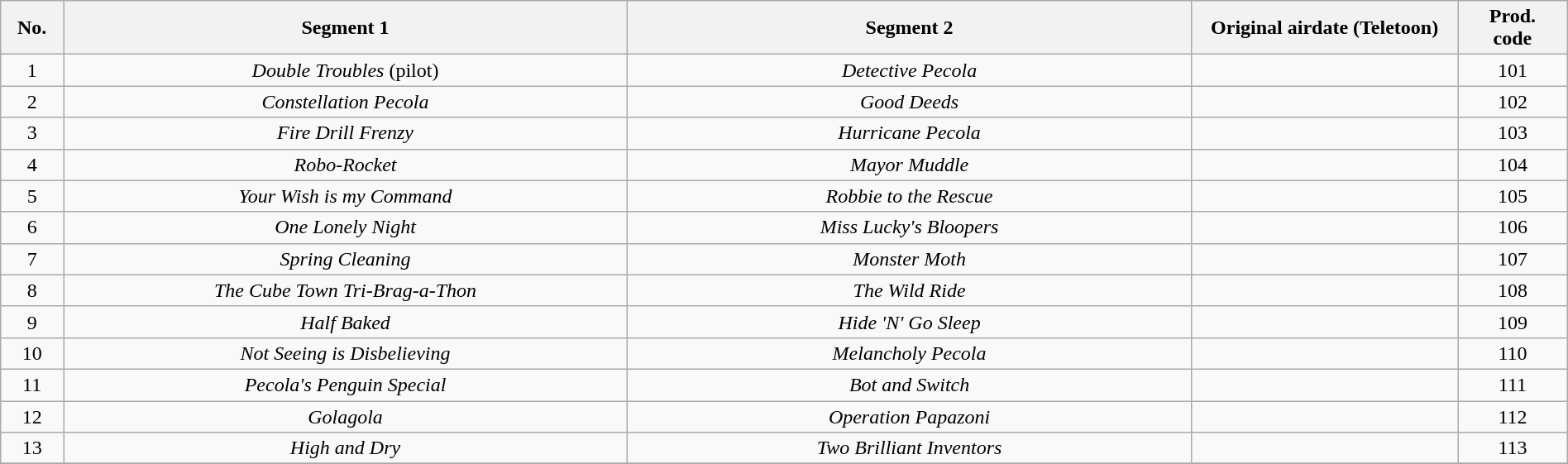<table class="wikitable" style="width:100%; text-align:center">
<tr>
<th width=4%>No.</th>
<th width=36%>Segment 1</th>
<th>Segment 2</th>
<th width=17%>Original airdate (Teletoon)</th>
<th width=7%>Prod.<br>code</th>
</tr>
<tr>
<td>1</td>
<td><em>Double Troubles</em> (pilot)</td>
<td><em>Detective Pecola</em></td>
<td></td>
<td>101</td>
</tr>
<tr>
<td>2</td>
<td><em>Constellation Pecola</em></td>
<td><em>Good Deeds</em></td>
<td></td>
<td>102</td>
</tr>
<tr>
<td>3</td>
<td><em>Fire Drill Frenzy</em></td>
<td><em>Hurricane Pecola</em></td>
<td></td>
<td>103</td>
</tr>
<tr>
<td>4</td>
<td><em>Robo-Rocket</em></td>
<td><em>Mayor Muddle</em></td>
<td></td>
<td>104</td>
</tr>
<tr>
<td>5</td>
<td><em>Your Wish is my Command</em></td>
<td><em>Robbie to the Rescue</em></td>
<td></td>
<td>105</td>
</tr>
<tr>
<td>6</td>
<td><em>One Lonely Night</em></td>
<td><em>Miss Lucky's Bloopers</em></td>
<td></td>
<td>106</td>
</tr>
<tr>
<td>7</td>
<td><em>Spring Cleaning</em></td>
<td><em>Monster Moth</em></td>
<td></td>
<td>107</td>
</tr>
<tr>
<td>8</td>
<td><em>The Cube Town Tri-Brag-a-Thon</em></td>
<td><em>The Wild Ride</em></td>
<td></td>
<td>108</td>
</tr>
<tr>
<td>9</td>
<td><em>Half Baked</em></td>
<td><em>Hide 'N' Go Sleep</em></td>
<td></td>
<td>109</td>
</tr>
<tr>
<td>10</td>
<td><em>Not Seeing is Disbelieving</em></td>
<td><em>Melancholy Pecola</em></td>
<td></td>
<td>110</td>
</tr>
<tr>
<td>11</td>
<td><em>Pecola's Penguin Special</em></td>
<td><em>Bot and Switch</em></td>
<td></td>
<td>111</td>
</tr>
<tr>
<td>12</td>
<td><em>Golagola</em></td>
<td><em>Operation Papazoni</em></td>
<td></td>
<td>112</td>
</tr>
<tr>
<td>13</td>
<td><em>High and Dry</em></td>
<td><em>Two Brilliant Inventors</em></td>
<td></td>
<td>113</td>
</tr>
<tr>
</tr>
</table>
